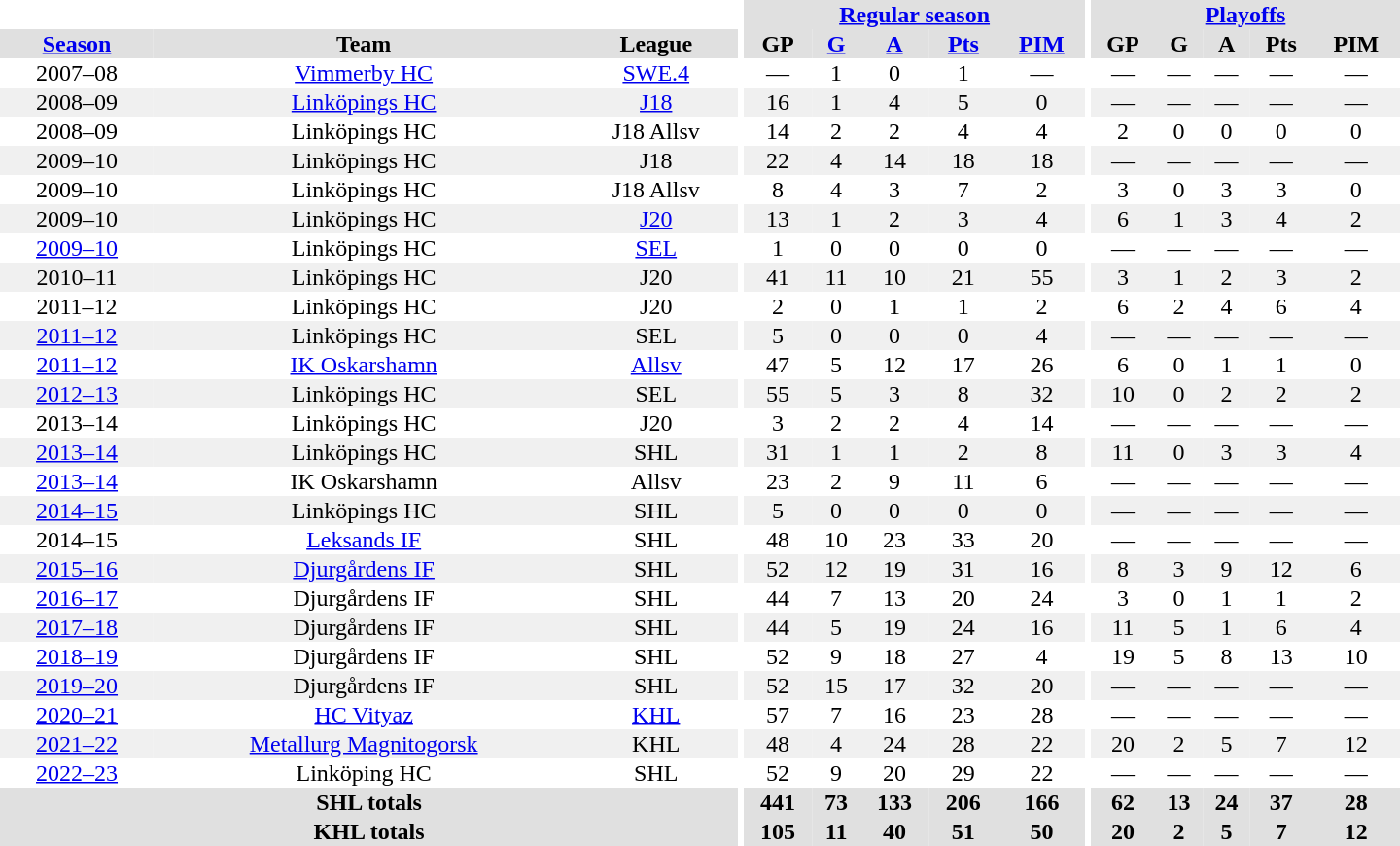<table border="0" cellpadding="1" cellspacing="0" style="text-align:center; width:60em">
<tr bgcolor="#e0e0e0">
<th colspan="3" bgcolor="#ffffff"></th>
<th rowspan="101" bgcolor="#ffffff"></th>
<th colspan="5"><a href='#'>Regular season</a></th>
<th rowspan="101" bgcolor="#ffffff"></th>
<th colspan="5"><a href='#'>Playoffs</a></th>
</tr>
<tr bgcolor="#e0e0e0">
<th><a href='#'>Season</a></th>
<th>Team</th>
<th>League</th>
<th>GP</th>
<th><a href='#'>G</a></th>
<th><a href='#'>A</a></th>
<th><a href='#'>Pts</a></th>
<th><a href='#'>PIM</a></th>
<th>GP</th>
<th>G</th>
<th>A</th>
<th>Pts</th>
<th>PIM</th>
</tr>
<tr>
<td>2007–08</td>
<td><a href='#'>Vimmerby HC</a></td>
<td><a href='#'>SWE.4</a></td>
<td>—</td>
<td>1</td>
<td>0</td>
<td>1</td>
<td>—</td>
<td>—</td>
<td>—</td>
<td>—</td>
<td>—</td>
<td>—</td>
</tr>
<tr bgcolor="#f0f0f0">
<td>2008–09</td>
<td><a href='#'>Linköpings HC</a></td>
<td><a href='#'>J18</a></td>
<td>16</td>
<td>1</td>
<td>4</td>
<td>5</td>
<td>0</td>
<td>—</td>
<td>—</td>
<td>—</td>
<td>—</td>
<td>—</td>
</tr>
<tr>
<td>2008–09</td>
<td>Linköpings HC</td>
<td>J18 Allsv</td>
<td>14</td>
<td>2</td>
<td>2</td>
<td>4</td>
<td>4</td>
<td>2</td>
<td>0</td>
<td>0</td>
<td>0</td>
<td>0</td>
</tr>
<tr bgcolor="#f0f0f0">
<td>2009–10</td>
<td>Linköpings HC</td>
<td>J18</td>
<td>22</td>
<td>4</td>
<td>14</td>
<td>18</td>
<td>18</td>
<td>—</td>
<td>—</td>
<td>—</td>
<td>—</td>
<td>—</td>
</tr>
<tr>
<td>2009–10</td>
<td>Linköpings HC</td>
<td>J18 Allsv</td>
<td>8</td>
<td>4</td>
<td>3</td>
<td>7</td>
<td>2</td>
<td>3</td>
<td>0</td>
<td>3</td>
<td>3</td>
<td>0</td>
</tr>
<tr bgcolor="#f0f0f0">
<td>2009–10</td>
<td>Linköpings HC</td>
<td><a href='#'>J20</a></td>
<td>13</td>
<td>1</td>
<td>2</td>
<td>3</td>
<td>4</td>
<td>6</td>
<td>1</td>
<td>3</td>
<td>4</td>
<td>2</td>
</tr>
<tr>
<td><a href='#'>2009–10</a></td>
<td>Linköpings HC</td>
<td><a href='#'>SEL</a></td>
<td>1</td>
<td>0</td>
<td>0</td>
<td>0</td>
<td>0</td>
<td>—</td>
<td>—</td>
<td>—</td>
<td>—</td>
<td>—</td>
</tr>
<tr bgcolor="#f0f0f0">
<td>2010–11</td>
<td>Linköpings HC</td>
<td>J20</td>
<td>41</td>
<td>11</td>
<td>10</td>
<td>21</td>
<td>55</td>
<td>3</td>
<td>1</td>
<td>2</td>
<td>3</td>
<td>2</td>
</tr>
<tr>
<td>2011–12</td>
<td>Linköpings HC</td>
<td>J20</td>
<td>2</td>
<td>0</td>
<td>1</td>
<td>1</td>
<td>2</td>
<td>6</td>
<td>2</td>
<td>4</td>
<td>6</td>
<td>4</td>
</tr>
<tr bgcolor="#f0f0f0">
<td><a href='#'>2011–12</a></td>
<td>Linköpings HC</td>
<td>SEL</td>
<td>5</td>
<td>0</td>
<td>0</td>
<td>0</td>
<td>4</td>
<td>—</td>
<td>—</td>
<td>—</td>
<td>—</td>
<td>—</td>
</tr>
<tr>
<td><a href='#'>2011–12</a></td>
<td><a href='#'>IK Oskarshamn</a></td>
<td><a href='#'>Allsv</a></td>
<td>47</td>
<td>5</td>
<td>12</td>
<td>17</td>
<td>26</td>
<td>6</td>
<td>0</td>
<td>1</td>
<td>1</td>
<td>0</td>
</tr>
<tr bgcolor="#f0f0f0">
<td><a href='#'>2012–13</a></td>
<td>Linköpings HC</td>
<td>SEL</td>
<td>55</td>
<td>5</td>
<td>3</td>
<td>8</td>
<td>32</td>
<td>10</td>
<td>0</td>
<td>2</td>
<td>2</td>
<td>2</td>
</tr>
<tr>
<td>2013–14</td>
<td>Linköpings HC</td>
<td>J20</td>
<td>3</td>
<td>2</td>
<td>2</td>
<td>4</td>
<td>14</td>
<td>—</td>
<td>—</td>
<td>—</td>
<td>—</td>
<td>—</td>
</tr>
<tr bgcolor="#f0f0f0">
<td><a href='#'>2013–14</a></td>
<td>Linköpings HC</td>
<td>SHL</td>
<td>31</td>
<td>1</td>
<td>1</td>
<td>2</td>
<td>8</td>
<td>11</td>
<td>0</td>
<td>3</td>
<td>3</td>
<td>4</td>
</tr>
<tr>
<td><a href='#'>2013–14</a></td>
<td>IK Oskarshamn</td>
<td>Allsv</td>
<td>23</td>
<td>2</td>
<td>9</td>
<td>11</td>
<td>6</td>
<td>—</td>
<td>—</td>
<td>—</td>
<td>—</td>
<td>—</td>
</tr>
<tr bgcolor="#f0f0f0">
<td><a href='#'>2014–15</a></td>
<td>Linköpings HC</td>
<td>SHL</td>
<td>5</td>
<td>0</td>
<td>0</td>
<td>0</td>
<td>0</td>
<td>—</td>
<td>—</td>
<td>—</td>
<td>—</td>
<td>—</td>
</tr>
<tr>
<td>2014–15</td>
<td><a href='#'>Leksands IF</a></td>
<td>SHL</td>
<td>48</td>
<td>10</td>
<td>23</td>
<td>33</td>
<td>20</td>
<td>—</td>
<td>—</td>
<td>—</td>
<td>—</td>
<td>—</td>
</tr>
<tr bgcolor="#f0f0f0">
<td><a href='#'>2015–16</a></td>
<td><a href='#'>Djurgårdens IF</a></td>
<td>SHL</td>
<td>52</td>
<td>12</td>
<td>19</td>
<td>31</td>
<td>16</td>
<td>8</td>
<td>3</td>
<td>9</td>
<td>12</td>
<td>6</td>
</tr>
<tr>
<td><a href='#'>2016–17</a></td>
<td>Djurgårdens IF</td>
<td>SHL</td>
<td>44</td>
<td>7</td>
<td>13</td>
<td>20</td>
<td>24</td>
<td>3</td>
<td>0</td>
<td>1</td>
<td>1</td>
<td>2</td>
</tr>
<tr bgcolor="#f0f0f0">
<td><a href='#'>2017–18</a></td>
<td>Djurgårdens IF</td>
<td>SHL</td>
<td>44</td>
<td>5</td>
<td>19</td>
<td>24</td>
<td>16</td>
<td>11</td>
<td>5</td>
<td>1</td>
<td>6</td>
<td>4</td>
</tr>
<tr>
<td><a href='#'>2018–19</a></td>
<td>Djurgårdens IF</td>
<td>SHL</td>
<td>52</td>
<td>9</td>
<td>18</td>
<td>27</td>
<td>4</td>
<td>19</td>
<td>5</td>
<td>8</td>
<td>13</td>
<td>10</td>
</tr>
<tr bgcolor="#f0f0f0">
<td><a href='#'>2019–20</a></td>
<td>Djurgårdens IF</td>
<td>SHL</td>
<td>52</td>
<td>15</td>
<td>17</td>
<td>32</td>
<td>20</td>
<td>—</td>
<td>—</td>
<td>—</td>
<td>—</td>
<td>—</td>
</tr>
<tr>
<td><a href='#'>2020–21</a></td>
<td><a href='#'>HC Vityaz</a></td>
<td><a href='#'>KHL</a></td>
<td>57</td>
<td>7</td>
<td>16</td>
<td>23</td>
<td>28</td>
<td>—</td>
<td>—</td>
<td>—</td>
<td>—</td>
<td>—</td>
</tr>
<tr bgcolor="#f0f0f0">
<td><a href='#'>2021–22</a></td>
<td><a href='#'>Metallurg Magnitogorsk</a></td>
<td>KHL</td>
<td>48</td>
<td>4</td>
<td>24</td>
<td>28</td>
<td>22</td>
<td>20</td>
<td>2</td>
<td>5</td>
<td>7</td>
<td>12</td>
</tr>
<tr>
<td><a href='#'>2022–23</a></td>
<td>Linköping HC</td>
<td>SHL</td>
<td>52</td>
<td>9</td>
<td>20</td>
<td>29</td>
<td>22</td>
<td>—</td>
<td>—</td>
<td>—</td>
<td>—</td>
<td>—</td>
</tr>
<tr bgcolor="#e0e0e0">
<th colspan="3">SHL totals</th>
<th>441</th>
<th>73</th>
<th>133</th>
<th>206</th>
<th>166</th>
<th>62</th>
<th>13</th>
<th>24</th>
<th>37</th>
<th>28</th>
</tr>
<tr bgcolor="#e0e0e0">
<th colspan="3">KHL totals</th>
<th>105</th>
<th>11</th>
<th>40</th>
<th>51</th>
<th>50</th>
<th>20</th>
<th>2</th>
<th>5</th>
<th>7</th>
<th>12</th>
</tr>
</table>
